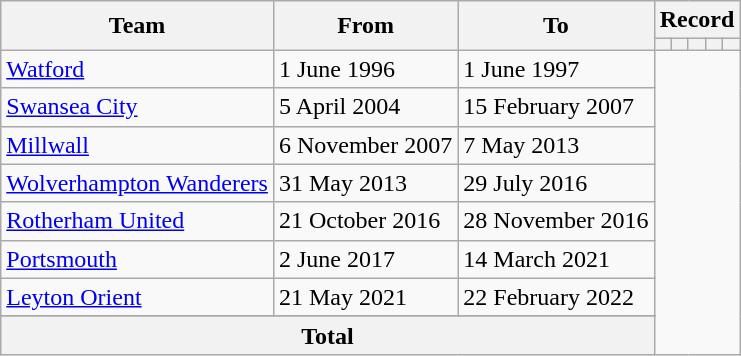<table class=wikitable style="text-align:center">
<tr>
<th rowspan=2>Team</th>
<th rowspan=2>From</th>
<th rowspan=2>To</th>
<th colspan=5>Record</th>
</tr>
<tr>
<th></th>
<th></th>
<th></th>
<th></th>
<th></th>
</tr>
<tr>
<td align=left><a href='#'>Watford</a></td>
<td align=left>1 June 1996</td>
<td align=left>1 June 1997<br></td>
</tr>
<tr>
<td align=left><a href='#'>Swansea City</a></td>
<td align=left>5 April 2004</td>
<td align=left>15 February 2007<br></td>
</tr>
<tr>
<td align=left><a href='#'>Millwall</a></td>
<td align=left>6 November 2007</td>
<td align=left>7 May 2013<br></td>
</tr>
<tr>
<td align=left><a href='#'>Wolverhampton Wanderers</a></td>
<td align=left>31 May 2013</td>
<td align=left>29 July 2016<br></td>
</tr>
<tr>
<td align=left><a href='#'>Rotherham United</a></td>
<td align=left>21 October 2016</td>
<td align=left>28 November 2016<br></td>
</tr>
<tr>
<td align=left><a href='#'>Portsmouth</a></td>
<td align=left>2 June 2017</td>
<td align=left>14 March 2021<br></td>
</tr>
<tr>
<td align=left><a href='#'>Leyton Orient</a></td>
<td align=left>21 May 2021</td>
<td align=left>22 February 2022<br></td>
</tr>
<tr>
</tr>
<tr>
<th colspan=3>Total<br></th>
</tr>
</table>
